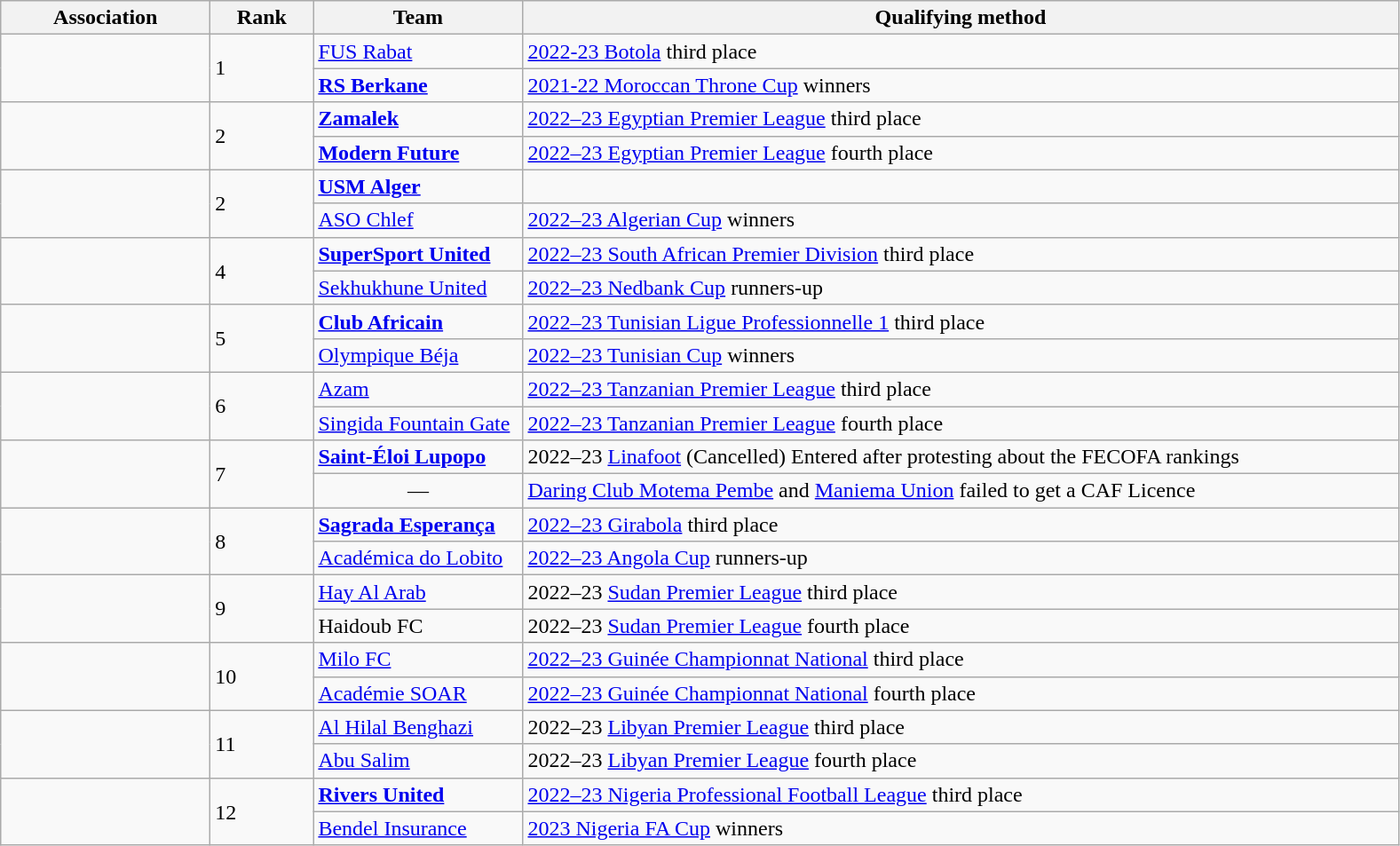<table class="wikitable">
<tr>
<th width=150>Association</th>
<th width=70>Rank </th>
<th width=150>Team</th>
<th width=650>Qualifying method</th>
</tr>
<tr>
<td rowspan=2></td>
<td rowspan=2>1 </td>
<td><a href='#'>FUS Rabat</a></td>
<td><a href='#'>2022-23 Botola</a> third place</td>
</tr>
<tr>
<td><strong><a href='#'>RS Berkane</a></strong></td>
<td><a href='#'>2021-22 Moroccan Throne Cup</a> winners</td>
</tr>
<tr>
<td rowspan=2></td>
<td rowspan=2>2 </td>
<td><strong><a href='#'>Zamalek</a></strong></td>
<td><a href='#'>2022–23 Egyptian Premier League</a> third place</td>
</tr>
<tr>
<td><strong><a href='#'>Modern Future</a></strong></td>
<td><a href='#'>2022–23 Egyptian Premier League</a> fourth place</td>
</tr>
<tr>
<td rowspan=2></td>
<td rowspan=2>2 </td>
<td><strong><a href='#'>USM Alger</a></strong></td>
<td></td>
</tr>
<tr>
<td><a href='#'>ASO Chlef</a></td>
<td><a href='#'>2022–23 Algerian Cup</a> winners</td>
</tr>
<tr>
<td rowspan=2></td>
<td rowspan=2>4 </td>
<td><strong><a href='#'>SuperSport United</a></strong></td>
<td><a href='#'>2022–23 South African Premier Division</a> third place</td>
</tr>
<tr>
<td><a href='#'>Sekhukhune United</a></td>
<td><a href='#'>2022–23 Nedbank Cup</a> runners-up</td>
</tr>
<tr>
<td rowspan=2></td>
<td rowspan=2>5 </td>
<td><strong><a href='#'>Club Africain</a></strong></td>
<td><a href='#'>2022–23 Tunisian Ligue Professionnelle 1</a> third place</td>
</tr>
<tr>
<td><a href='#'>Olympique Béja</a></td>
<td><a href='#'>2022–23 Tunisian Cup</a> winners</td>
</tr>
<tr>
<td rowspan=2></td>
<td rowspan=2>6 </td>
<td><a href='#'>Azam</a></td>
<td><a href='#'>2022–23 Tanzanian Premier League</a> third place</td>
</tr>
<tr>
<td><a href='#'>Singida Fountain Gate</a></td>
<td><a href='#'>2022–23 Tanzanian Premier League</a> fourth place</td>
</tr>
<tr>
<td rowspan=2></td>
<td rowspan=2>7 </td>
<td><strong><a href='#'>Saint-Éloi Lupopo</a></strong></td>
<td>2022–23 <a href='#'>Linafoot</a> (Cancelled) Entered after protesting about the FECOFA rankings</td>
</tr>
<tr>
<td align=center>—</td>
<td Daring Club Motema Pembe and Maniema Union><a href='#'>Daring Club Motema Pembe</a> and <a href='#'>Maniema Union</a> failed to get a CAF Licence</td>
</tr>
<tr>
<td rowspan=2></td>
<td rowspan=2>8 </td>
<td><strong><a href='#'>Sagrada Esperança</a></strong></td>
<td><a href='#'>2022–23 Girabola</a> third place</td>
</tr>
<tr>
<td><a href='#'>Académica do Lobito</a></td>
<td><a href='#'>2022–23 Angola Cup</a> runners-up</td>
</tr>
<tr>
<td rowspan=2></td>
<td rowspan=2>9 </td>
<td><a href='#'>Hay Al Arab</a></td>
<td>2022–23 <a href='#'>Sudan Premier League</a> third place</td>
</tr>
<tr>
<td>Haidoub FC</td>
<td>2022–23 <a href='#'>Sudan Premier League</a> fourth place</td>
</tr>
<tr>
<td rowspan=2></td>
<td rowspan=2>10 </td>
<td><a href='#'>Milo FC</a></td>
<td><a href='#'>2022–23 Guinée Championnat National</a> third place</td>
</tr>
<tr>
<td><a href='#'>Académie SOAR</a></td>
<td><a href='#'>2022–23 Guinée Championnat National</a> fourth place</td>
</tr>
<tr>
<td rowspan=2></td>
<td rowspan=2>11 </td>
<td><a href='#'>Al Hilal Benghazi</a></td>
<td>2022–23 <a href='#'>Libyan Premier League</a> third place</td>
</tr>
<tr>
<td><a href='#'>Abu Salim</a></td>
<td>2022–23 <a href='#'>Libyan Premier League</a> fourth place</td>
</tr>
<tr>
<td rowspan=2></td>
<td rowspan=2>12 </td>
<td><strong><a href='#'>Rivers United</a></strong></td>
<td><a href='#'>2022–23 Nigeria Professional Football League</a> third place</td>
</tr>
<tr>
<td><a href='#'>Bendel Insurance</a></td>
<td><a href='#'>2023 Nigeria FA Cup</a> winners</td>
</tr>
</table>
